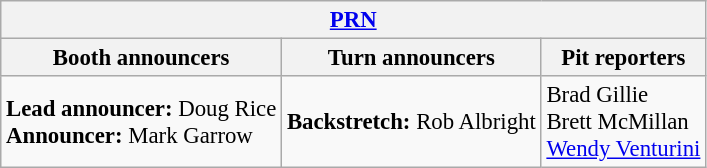<table class="wikitable" style="font-size: 95%;">
<tr>
<th colspan="3"><a href='#'>PRN</a></th>
</tr>
<tr>
<th>Booth announcers</th>
<th>Turn announcers</th>
<th>Pit reporters</th>
</tr>
<tr>
<td><strong>Lead announcer:</strong> Doug Rice<br><strong>Announcer:</strong> Mark Garrow</td>
<td><strong>Backstretch:</strong> Rob Albright</td>
<td>Brad Gillie<br>Brett McMillan<br><a href='#'>Wendy Venturini</a></td>
</tr>
</table>
